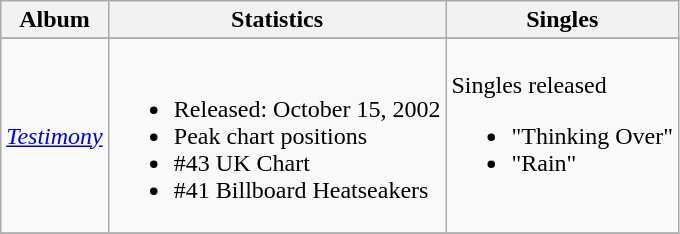<table class="wikitable">
<tr>
<th>Album</th>
<th>Statistics</th>
<th>Singles</th>
</tr>
<tr>
</tr>
<tr>
<td><em><a href='#'>Testimony</a></em></td>
<td><br><ul><li>Released: October 15, 2002</li><li>Peak chart positions</li><li>#43 UK Chart</li><li>#41 Billboard Heatseakers</li></ul></td>
<td>Singles released<br><ul><li>"Thinking Over"</li><li>"Rain"</li></ul></td>
</tr>
<tr>
</tr>
</table>
